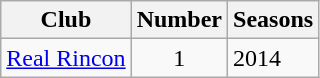<table class="wikitable sortable">
<tr>
<th>Club</th>
<th>Number</th>
<th>Seasons</th>
</tr>
<tr>
<td><a href='#'>Real Rincon</a></td>
<td style="text-align:center">1</td>
<td>2014</td>
</tr>
</table>
